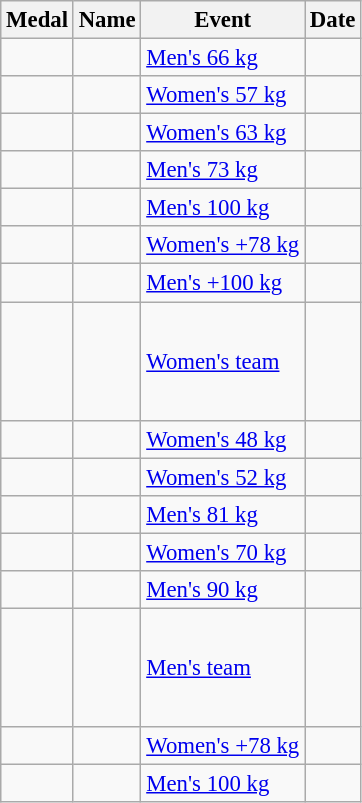<table class="wikitable sortable" style="font-size:95%">
<tr>
<th>Medal</th>
<th>Name</th>
<th>Event</th>
<th>Date</th>
</tr>
<tr>
<td></td>
<td></td>
<td><a href='#'>Men's 66 kg</a></td>
<td></td>
</tr>
<tr>
<td></td>
<td></td>
<td><a href='#'>Women's 57 kg</a></td>
<td></td>
</tr>
<tr>
<td></td>
<td></td>
<td><a href='#'>Women's 63 kg</a></td>
<td></td>
</tr>
<tr>
<td></td>
<td></td>
<td><a href='#'>Men's 73 kg</a></td>
<td></td>
</tr>
<tr>
<td></td>
<td></td>
<td><a href='#'>Men's 100 kg</a></td>
<td></td>
</tr>
<tr>
<td></td>
<td></td>
<td><a href='#'>Women's +78 kg</a></td>
<td></td>
</tr>
<tr>
<td></td>
<td></td>
<td><a href='#'>Men's +100 kg</a></td>
<td></td>
</tr>
<tr>
<td></td>
<td><br><br><br><br></td>
<td><a href='#'>Women's team</a></td>
<td></td>
</tr>
<tr>
<td></td>
<td></td>
<td><a href='#'>Women's 48 kg</a></td>
<td></td>
</tr>
<tr>
<td></td>
<td></td>
<td><a href='#'>Women's 52 kg</a></td>
<td></td>
</tr>
<tr>
<td></td>
<td></td>
<td><a href='#'>Men's 81 kg</a></td>
<td></td>
</tr>
<tr>
<td></td>
<td></td>
<td><a href='#'>Women's 70 kg</a></td>
<td></td>
</tr>
<tr>
<td></td>
<td></td>
<td><a href='#'>Men's 90 kg</a></td>
<td></td>
</tr>
<tr>
<td></td>
<td><br><br><br><br></td>
<td><a href='#'>Men's team</a></td>
<td></td>
</tr>
<tr>
<td></td>
<td></td>
<td><a href='#'>Women's +78 kg</a></td>
<td></td>
</tr>
<tr>
<td></td>
<td></td>
<td><a href='#'>Men's 100 kg</a></td>
<td></td>
</tr>
</table>
